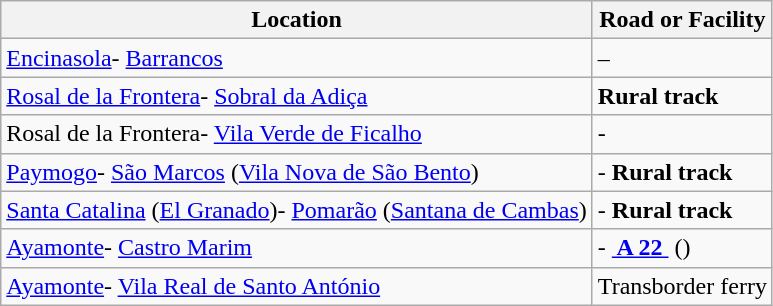<table class="wikitable">
<tr>
<th>Location</th>
<th>Road or Facility</th>
</tr>
<tr>
<td> <a href='#'>Encinasola</a>- <a href='#'>Barrancos</a></td>
<td> – </td>
</tr>
<tr>
<td> <a href='#'>Rosal de la Frontera</a>- <a href='#'>Sobral da Adiça</a></td>
<td><strong>Rural track</strong></td>
</tr>
<tr>
<td> Rosal de la Frontera- <a href='#'>Vila Verde de Ficalho</a></td>
<td> - </td>
</tr>
<tr>
<td> <a href='#'>Paymogo</a>- <a href='#'>São Marcos</a> (<a href='#'>Vila Nova de São Bento</a>)</td>
<td> - <strong>Rural track</strong></td>
</tr>
<tr>
<td> <a href='#'>Santa Catalina</a> (<a href='#'>El Granado</a>)- <a href='#'>Pomarão</a> (<a href='#'>Santana de Cambas</a>)</td>
<td> - <strong>Rural track</strong></td>
</tr>
<tr>
<td> <a href='#'>Ayamonte</a>- <a href='#'>Castro Marim</a></td>
<td> - <a href='#'><span> <strong> A 22 </strong></span></a> ()</td>
</tr>
<tr>
<td> <a href='#'>Ayamonte</a>- <a href='#'>Vila Real de Santo António</a></td>
<td> Transborder ferry</td>
</tr>
</table>
